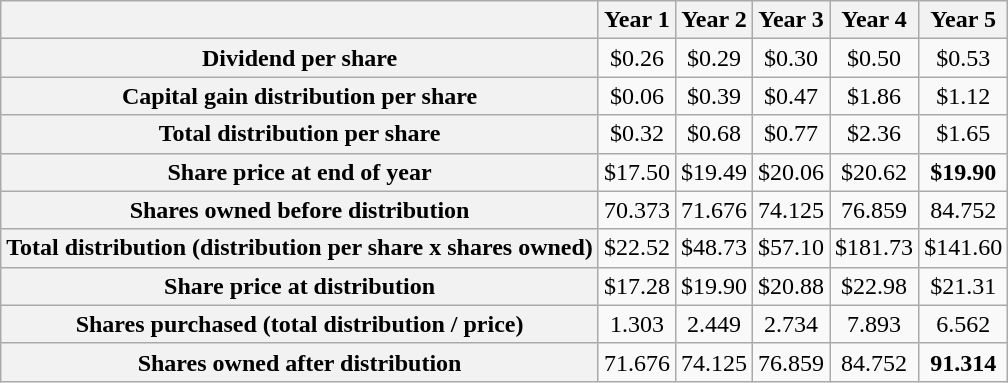<table class="wikitable" style="text-align:center">
<tr>
<th></th>
<th>Year 1</th>
<th>Year 2</th>
<th>Year 3</th>
<th>Year 4</th>
<th>Year 5</th>
</tr>
<tr>
<th>Dividend per share</th>
<td>$0.26</td>
<td>$0.29</td>
<td>$0.30</td>
<td>$0.50</td>
<td>$0.53</td>
</tr>
<tr>
<th>Capital gain distribution per share</th>
<td>$0.06</td>
<td>$0.39</td>
<td>$0.47</td>
<td>$1.86</td>
<td>$1.12</td>
</tr>
<tr>
<th>Total distribution per share</th>
<td>$0.32</td>
<td>$0.68</td>
<td>$0.77</td>
<td>$2.36</td>
<td>$1.65</td>
</tr>
<tr>
<th>Share price at end of year</th>
<td>$17.50</td>
<td>$19.49</td>
<td>$20.06</td>
<td>$20.62</td>
<td><strong>$19.90</strong></td>
</tr>
<tr>
<th>Shares owned before distribution</th>
<td>70.373</td>
<td>71.676</td>
<td>74.125</td>
<td>76.859</td>
<td>84.752</td>
</tr>
<tr>
<th>Total distribution (distribution per share x shares owned)</th>
<td>$22.52</td>
<td>$48.73</td>
<td>$57.10</td>
<td>$181.73</td>
<td>$141.60</td>
</tr>
<tr>
<th>Share price at distribution</th>
<td>$17.28</td>
<td>$19.90</td>
<td>$20.88</td>
<td>$22.98</td>
<td>$21.31</td>
</tr>
<tr>
<th>Shares purchased (total distribution / price)</th>
<td>1.303</td>
<td>2.449</td>
<td>2.734</td>
<td>7.893</td>
<td>6.562</td>
</tr>
<tr>
<th>Shares owned after distribution</th>
<td>71.676</td>
<td>74.125</td>
<td>76.859</td>
<td>84.752</td>
<td><strong>91.314</strong></td>
</tr>
</table>
